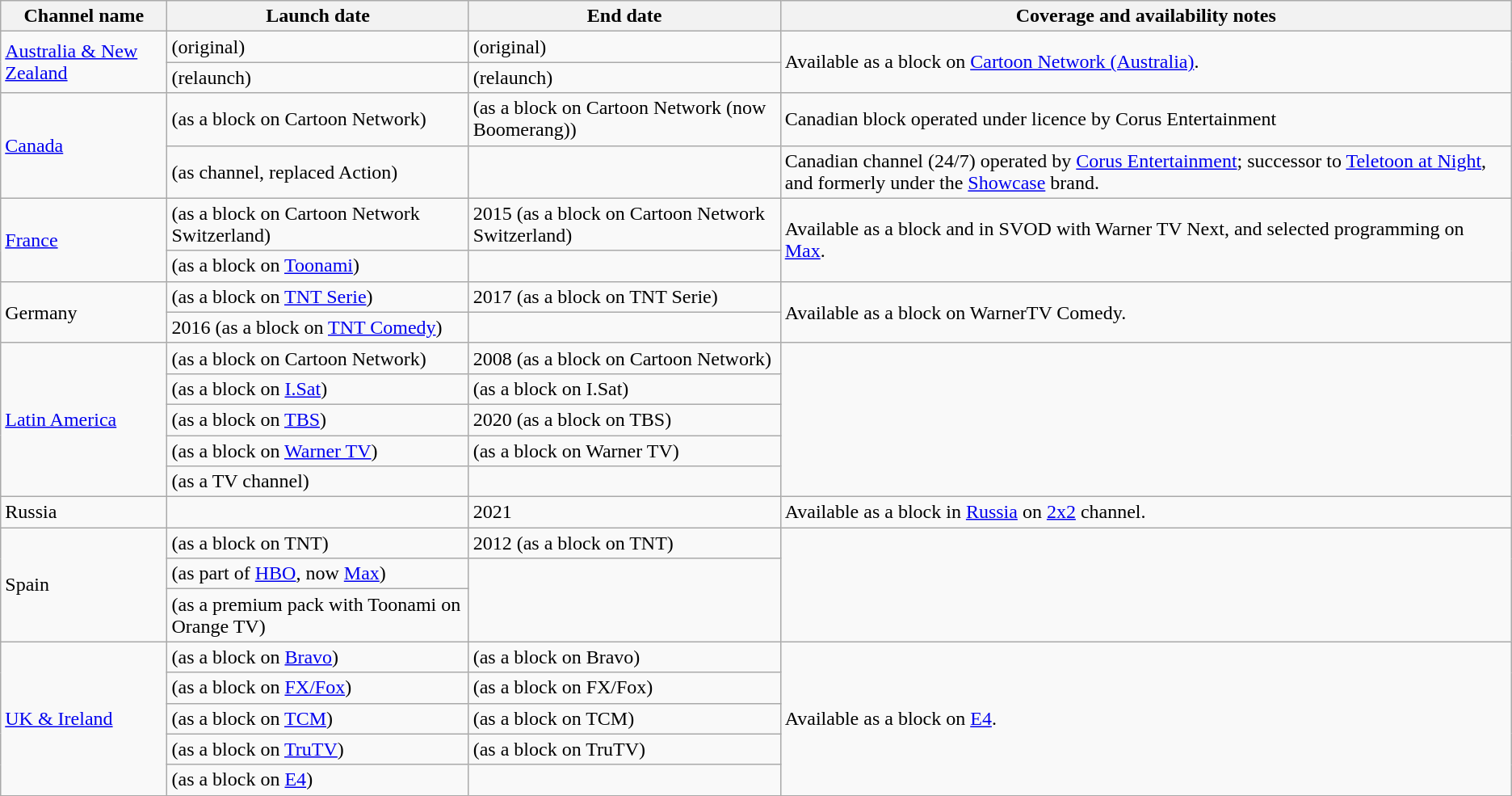<table class="wikitable sortable">
<tr>
<th>Channel name</th>
<th>Launch date</th>
<th>End date</th>
<th>Coverage and availability notes</th>
</tr>
<tr>
<td rowspan="2"><a href='#'>Australia & New Zealand</a></td>
<td> (original)</td>
<td> (original)</td>
<td rowspan="2">Available as a block on <a href='#'>Cartoon Network (Australia)</a>.</td>
</tr>
<tr>
<td> (relaunch)</td>
<td> (relaunch)</td>
</tr>
<tr>
<td rowspan="2"><a href='#'>Canada</a></td>
<td> (as a block on Cartoon Network)</td>
<td> (as a block on Cartoon Network (now Boomerang))</td>
<td>Canadian block operated under licence by Corus Entertainment</td>
</tr>
<tr>
<td> (as channel, replaced Action)</td>
<td></td>
<td>Canadian channel (24/7) operated by <a href='#'>Corus Entertainment</a>; successor to <a href='#'>Teletoon at Night</a>, and formerly under the <a href='#'>Showcase</a> brand.</td>
</tr>
<tr>
<td rowspan="2"><a href='#'>France</a></td>
<td> (as a block on Cartoon Network Switzerland)</td>
<td>2015 (as a block on Cartoon Network Switzerland)</td>
<td rowspan="2">Available as a block and in SVOD with Warner TV Next, and selected programming on <a href='#'>Max</a>.</td>
</tr>
<tr>
<td> (as a block on <a href='#'>Toonami</a>)</td>
<td></td>
</tr>
<tr>
<td rowspan="2">Germany</td>
<td> (as a block on <a href='#'>TNT Serie</a>)</td>
<td>2017 (as a block on TNT Serie)</td>
<td rowspan="2">Available as a block on WarnerTV Comedy.</td>
</tr>
<tr>
<td>2016 (as a block on <a href='#'>TNT Comedy</a>)</td>
<td></td>
</tr>
<tr>
<td rowspan="5"><a href='#'>Latin America</a></td>
<td> (as a block on Cartoon Network)</td>
<td>2008 (as a block on Cartoon Network)</td>
</tr>
<tr>
<td> (as a block on <a href='#'>I.Sat</a>)</td>
<td> (as a block on I.Sat)</td>
</tr>
<tr>
<td> (as a block on <a href='#'>TBS</a>)</td>
<td>2020 (as a block on TBS)</td>
</tr>
<tr>
<td> (as a block on <a href='#'>Warner TV</a>)</td>
<td> (as a block on Warner TV)</td>
</tr>
<tr>
<td> (as a TV channel)</td>
<td></td>
</tr>
<tr>
<td>Russia</td>
<td></td>
<td>2021</td>
<td>Available as a block in <a href='#'>Russia</a> on <a href='#'>2x2</a> channel.</td>
</tr>
<tr>
<td rowspan="3">Spain</td>
<td> (as a block on TNT)</td>
<td>2012 (as a block on TNT)</td>
</tr>
<tr>
<td> (as part of <a href='#'>HBO</a>, now <a href='#'>Max</a>)</td>
<td rowspan="2"></td>
</tr>
<tr>
<td> (as a premium pack with Toonami on Orange TV)</td>
</tr>
<tr>
<td rowspan="5"><a href='#'>UK & Ireland</a></td>
<td> (as a block on <a href='#'>Bravo</a>)</td>
<td> (as a block on Bravo)</td>
<td rowspan="5">Available as a block on <a href='#'>E4</a>.</td>
</tr>
<tr>
<td> (as a block on <a href='#'>FX/Fox</a>)</td>
<td> (as a block on FX/Fox)</td>
</tr>
<tr>
<td> (as a block on <a href='#'>TCM</a>)</td>
<td> (as a block on TCM)</td>
</tr>
<tr>
<td> (as a block on <a href='#'>TruTV</a>)</td>
<td> (as a block on TruTV)</td>
</tr>
<tr>
<td> (as a block on <a href='#'>E4</a>)</td>
<td></td>
</tr>
</table>
